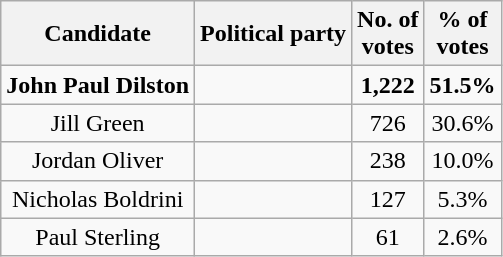<table class="wikitable sortable" style="text-align: center">
<tr>
<th>Candidate</th>
<th><strong>Political party</strong></th>
<th><strong>No. of<br>votes</strong></th>
<th><strong>% of<br>votes</strong></th>
</tr>
<tr>
<td><strong>John Paul Dilston</strong></td>
<td><strong></strong></td>
<td><strong>1,222</strong></td>
<td><strong>51.5%</strong></td>
</tr>
<tr>
<td>Jill Green</td>
<td><strong></strong></td>
<td>726</td>
<td>30.6%</td>
</tr>
<tr>
<td>Jordan Oliver</td>
<td></td>
<td>238</td>
<td>10.0%</td>
</tr>
<tr>
<td>Nicholas Boldrini</td>
<td></td>
<td>127</td>
<td>5.3%</td>
</tr>
<tr>
<td>Paul Sterling</td>
<td></td>
<td>61</td>
<td>2.6%</td>
</tr>
</table>
